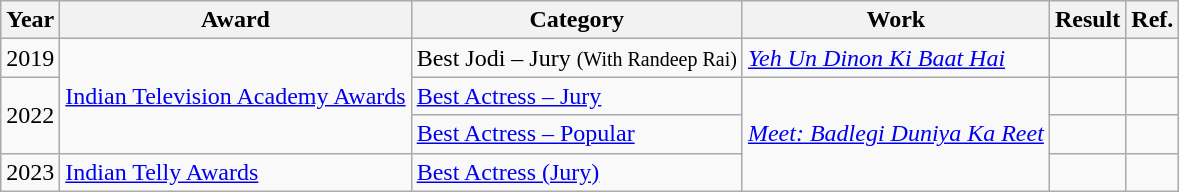<table class="wikitable">
<tr>
<th>Year</th>
<th>Award</th>
<th>Category</th>
<th>Work</th>
<th>Result</th>
<th>Ref.</th>
</tr>
<tr>
<td>2019</td>
<td rowspan="3"><a href='#'>Indian Television Academy Awards</a></td>
<td>Best Jodi – Jury <small>(With Randeep Rai)</small></td>
<td><em><a href='#'>Yeh Un Dinon Ki Baat Hai</a></em></td>
<td></td>
<td></td>
</tr>
<tr>
<td rowspan="2">2022</td>
<td><a href='#'>Best Actress – Jury</a></td>
<td rowspan="3"><em><a href='#'>Meet: Badlegi Duniya Ka Reet</a></em></td>
<td></td>
<td></td>
</tr>
<tr>
<td><a href='#'>Best Actress – Popular</a></td>
<td></td>
<td></td>
</tr>
<tr>
<td>2023</td>
<td><a href='#'>Indian Telly Awards</a></td>
<td><a href='#'>Best Actress (Jury)</a></td>
<td></td>
<td></td>
</tr>
</table>
